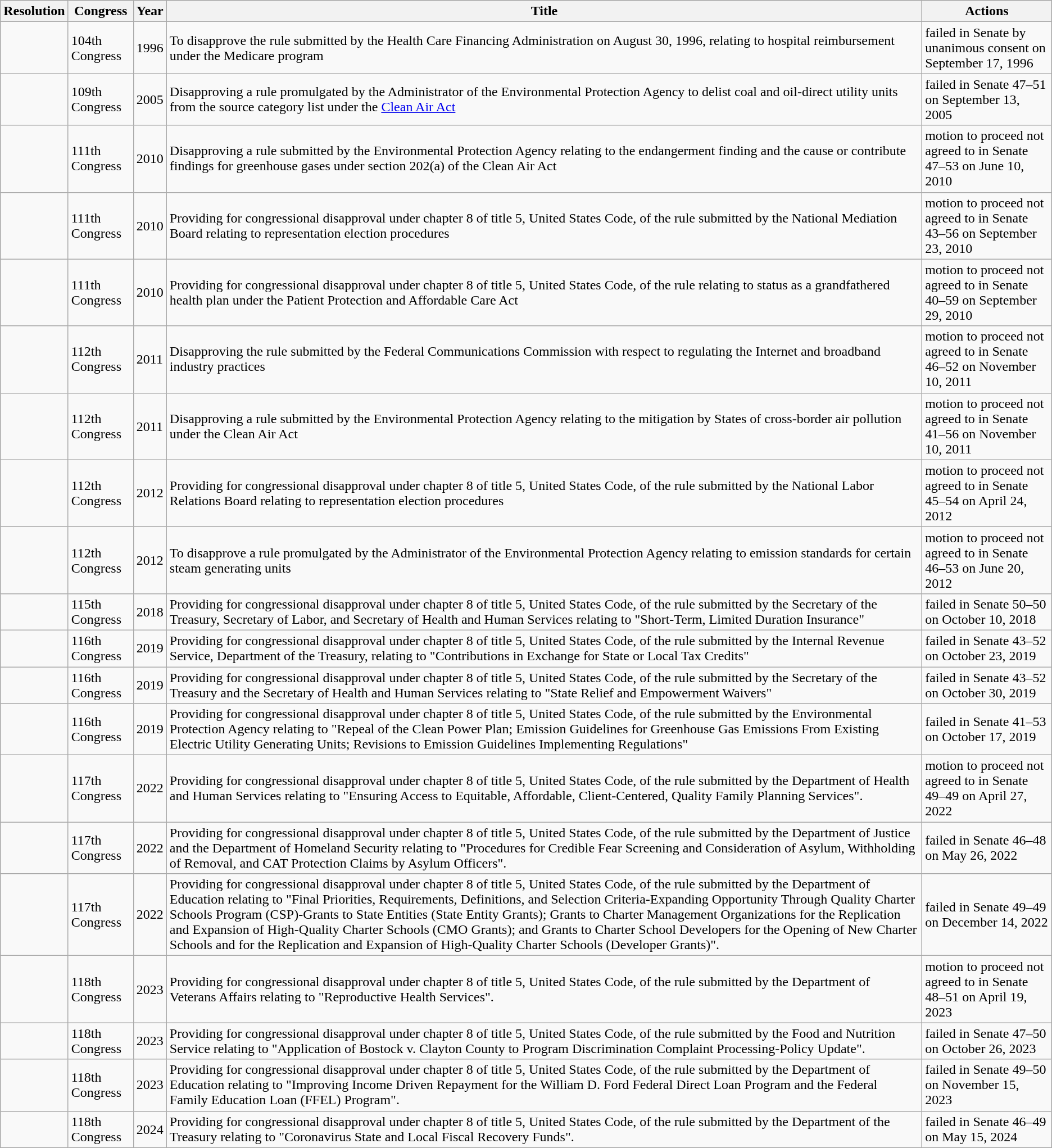<table class="wikitable sortable">
<tr>
<th>Resolution</th>
<th>Congress</th>
<th>Year</th>
<th>Title</th>
<th>Actions</th>
</tr>
<tr>
<td></td>
<td>104th Congress</td>
<td>1996</td>
<td>To disapprove the rule submitted by the Health Care Financing Administration on August 30, 1996, relating to hospital reimbursement under the Medicare program</td>
<td>failed in Senate by unanimous consent on September 17, 1996</td>
</tr>
<tr>
<td></td>
<td>109th Congress</td>
<td>2005</td>
<td>Disapproving a rule promulgated by the Administrator of the Environmental Protection Agency to delist coal and oil-direct utility units from the source category list under the <a href='#'>Clean Air Act</a></td>
<td>failed in Senate 47–51 on September 13, 2005</td>
</tr>
<tr>
<td></td>
<td>111th Congress</td>
<td>2010</td>
<td>Disapproving a rule submitted by the Environmental Protection Agency relating to the endangerment finding and the cause or contribute findings for greenhouse gases under section 202(a) of the Clean Air Act</td>
<td>motion to proceed not agreed to in Senate 47–53 on June 10, 2010</td>
</tr>
<tr>
<td></td>
<td>111th Congress</td>
<td>2010</td>
<td>Providing for congressional disapproval under chapter 8 of title 5, United States Code, of the rule submitted by the National Mediation Board relating to representation election procedures</td>
<td>motion to proceed not agreed to in Senate 43–56 on September 23, 2010</td>
</tr>
<tr>
<td></td>
<td>111th Congress</td>
<td>2010</td>
<td>Providing for congressional disapproval under chapter 8 of title 5, United States Code, of the rule relating to status as a grandfathered health plan under the Patient Protection and Affordable Care Act</td>
<td>motion to proceed not agreed to in Senate 40–59 on September 29, 2010</td>
</tr>
<tr>
<td></td>
<td>112th Congress</td>
<td>2011</td>
<td>Disapproving the rule submitted by the Federal Communications Commission with respect to regulating the Internet and broadband industry practices</td>
<td>motion to proceed not agreed to in Senate 46–52 on November 10, 2011</td>
</tr>
<tr>
<td></td>
<td>112th Congress</td>
<td>2011</td>
<td>Disapproving a rule submitted by the Environmental Protection Agency relating to the mitigation by States of cross-border air pollution under the Clean Air Act</td>
<td>motion to proceed not agreed to in Senate 41–56 on November 10, 2011</td>
</tr>
<tr>
<td></td>
<td>112th Congress</td>
<td>2012</td>
<td>Providing for congressional disapproval under chapter 8 of title 5, United States Code, of the rule submitted by the National Labor Relations Board relating to representation election procedures</td>
<td>motion to proceed not agreed to in Senate 45–54 on April 24, 2012</td>
</tr>
<tr>
<td></td>
<td>112th Congress</td>
<td>2012</td>
<td>To disapprove a rule promulgated by the Administrator of the Environmental Protection Agency relating to emission standards for certain steam generating units</td>
<td>motion to proceed not agreed to in Senate 46–53 on June 20, 2012</td>
</tr>
<tr>
<td></td>
<td>115th Congress</td>
<td>2018</td>
<td>Providing for congressional disapproval under chapter 8 of title 5, United States Code, of the rule submitted by the Secretary of the Treasury, Secretary of Labor, and Secretary of Health and Human Services relating to "Short-Term, Limited Duration Insurance"</td>
<td>failed in Senate 50–50 on October 10, 2018</td>
</tr>
<tr>
<td></td>
<td>116th Congress</td>
<td>2019</td>
<td>Providing for congressional disapproval under chapter 8 of title 5, United States Code, of the rule submitted by the Internal Revenue Service, Department of the Treasury, relating to "Contributions in Exchange for State or Local Tax Credits"</td>
<td>failed in Senate 43–52 on October 23, 2019</td>
</tr>
<tr>
<td></td>
<td>116th Congress</td>
<td>2019</td>
<td>Providing for congressional disapproval under chapter 8 of title 5, United States Code, of the rule submitted by the Secretary of the Treasury and the Secretary of Health and Human Services relating to "State Relief and Empowerment Waivers"</td>
<td>failed in Senate 43–52 on October 30, 2019</td>
</tr>
<tr>
<td></td>
<td>116th Congress</td>
<td>2019</td>
<td>Providing for congressional disapproval under chapter 8 of title 5, United States Code, of the rule submitted by the Environmental Protection Agency relating to "Repeal of the Clean Power Plan; Emission Guidelines for Greenhouse Gas Emissions From Existing Electric Utility Generating Units; Revisions to Emission Guidelines Implementing Regulations"</td>
<td>failed in Senate 41–53 on October 17, 2019</td>
</tr>
<tr>
<td></td>
<td>117th Congress</td>
<td>2022</td>
<td>Providing for congressional disapproval under chapter 8 of title 5, United States Code, of the rule submitted by the Department of Health and Human Services relating to "Ensuring Access to Equitable, Affordable, Client-Centered, Quality Family Planning Services".</td>
<td>motion to proceed not agreed to in Senate 49–49 on April 27, 2022</td>
</tr>
<tr>
<td></td>
<td>117th Congress</td>
<td>2022</td>
<td>Providing for congressional disapproval under chapter 8 of title 5, United States Code, of the rule submitted by the Department of Justice and the Department of Homeland Security relating to "Procedures for Credible Fear Screening and Consideration of Asylum, Withholding of Removal, and CAT Protection Claims by Asylum Officers".</td>
<td>failed in Senate 46–48 on May 26, 2022</td>
</tr>
<tr>
<td></td>
<td>117th Congress</td>
<td>2022</td>
<td>Providing for congressional disapproval under chapter 8 of title 5, United States Code, of the rule submitted by the Department of Education relating to "Final Priorities, Requirements, Definitions, and Selection Criteria-Expanding Opportunity Through Quality Charter Schools Program (CSP)-Grants to State Entities (State Entity Grants); Grants to Charter Management Organizations for the Replication and Expansion of High-Quality Charter Schools (CMO Grants); and Grants to Charter School Developers for the Opening of New Charter Schools and for the Replication and Expansion of High-Quality Charter Schools (Developer Grants)".</td>
<td>failed in Senate 49–49 on December 14, 2022</td>
</tr>
<tr>
<td></td>
<td>118th Congress</td>
<td>2023</td>
<td>Providing for congressional disapproval under chapter 8 of title 5, United States Code, of the rule submitted by the Department of Veterans Affairs relating to "Reproductive Health Services".</td>
<td>motion to proceed not agreed to in Senate 48–51 on April 19, 2023</td>
</tr>
<tr>
<td></td>
<td>118th Congress</td>
<td>2023</td>
<td>Providing for congressional disapproval under chapter 8 of title 5, United States Code, of the rule submitted by the Food and Nutrition Service relating to "Application of Bostock v. Clayton County to Program Discrimination Complaint Processing-Policy Update".</td>
<td>failed in Senate 47–50 on October 26, 2023</td>
</tr>
<tr>
<td></td>
<td>118th Congress</td>
<td>2023</td>
<td>Providing for congressional disapproval under chapter 8 of title 5, United States Code, of the rule submitted by the Department of Education relating to "Improving Income Driven Repayment for the William D. Ford Federal Direct Loan Program and the Federal Family Education Loan (FFEL) Program".</td>
<td>failed in Senate 49–50 on November 15, 2023</td>
</tr>
<tr>
<td></td>
<td>118th Congress</td>
<td>2024</td>
<td>Providing for congressional disapproval under chapter 8 of title 5, United States Code, of the rule submitted by the Department of the Treasury relating to "Coronavirus State and Local Fiscal Recovery Funds".</td>
<td>failed in Senate 46–49 on May 15, 2024</td>
</tr>
</table>
